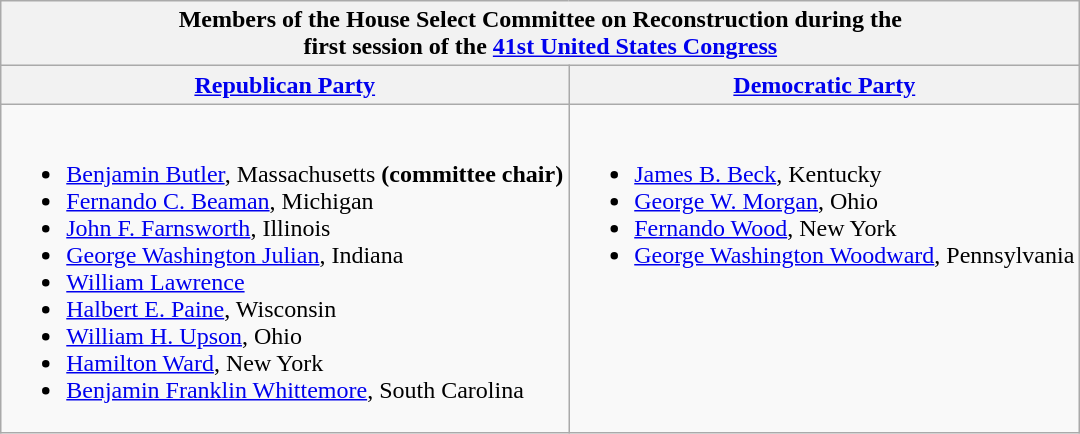<table class=wikitable>
<tr>
<th Colspan=3>Members of the House Select Committee on Reconstruction during the<br>first session of the  <a href='#'>41st United States Congress</a></th>
</tr>
<tr>
<th><a href='#'>Republican Party</a></th>
<th><a href='#'>Democratic Party</a></th>
</tr>
<tr>
<td valign=top ><br><ul><li><a href='#'>Benjamin Butler</a>, Massachusetts <strong>(committee chair)</strong></li><li><a href='#'>Fernando C. Beaman</a>, Michigan</li><li><a href='#'>John F. Farnsworth</a>, Illinois</li><li><a href='#'>George Washington Julian</a>, Indiana</li><li><a href='#'>William Lawrence</a></li><li><a href='#'>Halbert E. Paine</a>, Wisconsin</li><li><a href='#'>William H. Upson</a>, Ohio</li><li><a href='#'>Hamilton Ward</a>, New York</li><li><a href='#'>Benjamin Franklin Whittemore</a>, South Carolina</li></ul></td>
<td valign=top ><br><ul><li><a href='#'>James B. Beck</a>, Kentucky</li><li><a href='#'>George W. Morgan</a>, Ohio</li><li><a href='#'>Fernando Wood</a>, New York</li><li><a href='#'>George Washington Woodward</a>, Pennsylvania</li></ul></td>
</tr>
</table>
